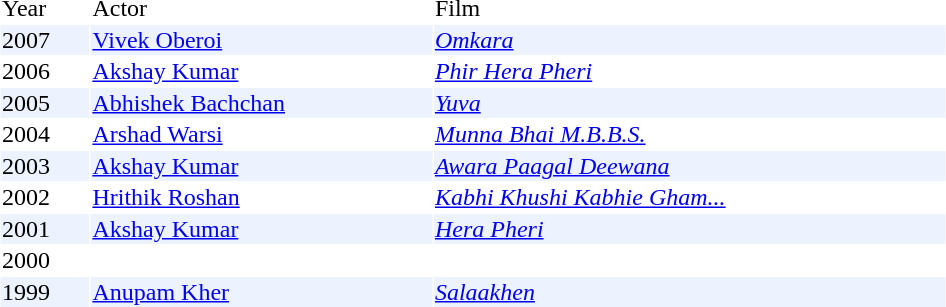<table width="50%" border="0" cellpadding="1" cellspacing="1">
<tr>
<td>Year</td>
<td>Actor</td>
<td>Film</td>
</tr>
<tr bgcolor="#edf3fe">
<td>2007</td>
<td><a href='#'>Vivek Oberoi</a></td>
<td><em><a href='#'>Omkara</a></em></td>
</tr>
<tr>
<td>2006</td>
<td><a href='#'>Akshay Kumar</a></td>
<td><em><a href='#'>Phir Hera Pheri</a></em></td>
</tr>
<tr bgcolor="#edf3fe">
<td>2005</td>
<td><a href='#'>Abhishek Bachchan</a></td>
<td><em><a href='#'>Yuva</a></em></td>
</tr>
<tr>
<td>2004</td>
<td><a href='#'>Arshad Warsi</a></td>
<td><em><a href='#'>Munna Bhai M.B.B.S.</a></em></td>
</tr>
<tr bgcolor="#edf3fe">
<td>2003</td>
<td><a href='#'>Akshay Kumar</a></td>
<td><em><a href='#'>Awara Paagal Deewana</a></em></td>
</tr>
<tr>
<td>2002</td>
<td><a href='#'>Hrithik Roshan</a></td>
<td><em><a href='#'>Kabhi Khushi Kabhie Gham...</a></em></td>
</tr>
<tr bgcolor="#edf3fe">
<td>2001</td>
<td><a href='#'>Akshay Kumar</a></td>
<td><em><a href='#'>Hera Pheri</a></em></td>
</tr>
<tr>
<td>2000</td>
<td></td>
<td><em> </em></td>
</tr>
<tr bgcolor="#edf3fe">
<td>1999</td>
<td><a href='#'>Anupam Kher</a></td>
<td><em><a href='#'>Salaakhen</a></em></td>
</tr>
</table>
